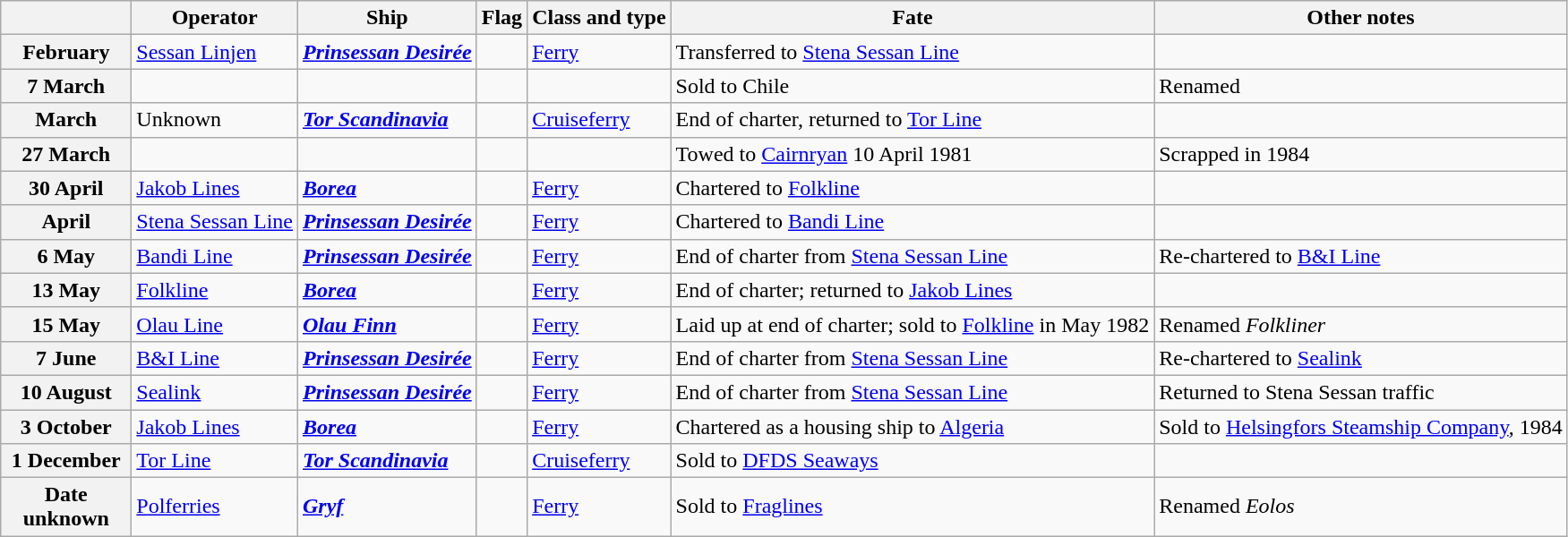<table class="wikitable">
<tr>
<th width="90"></th>
<th>Operator</th>
<th>Ship</th>
<th>Flag</th>
<th>Class and type</th>
<th>Fate</th>
<th>Other notes</th>
</tr>
<tr ---->
<th>February</th>
<td><a href='#'>Sessan Linjen</a></td>
<td><strong><a href='#'><em>Prinsessan Desirée</em></a></strong></td>
<td></td>
<td><a href='#'>Ferry</a></td>
<td>Transferred to <a href='#'>Stena Sessan Line</a></td>
<td></td>
</tr>
<tr ---->
<th>7 March</th>
<td></td>
<td><strong></strong></td>
<td></td>
<td></td>
<td>Sold to Chile</td>
<td>Renamed </td>
</tr>
<tr ---->
<th>March</th>
<td>Unknown</td>
<td><strong><a href='#'><em>Tor Scandinavia</em></a></strong></td>
<td></td>
<td><a href='#'>Cruiseferry</a></td>
<td>End of charter, returned to <a href='#'>Tor Line</a></td>
<td></td>
</tr>
<tr ---->
<th>27 March</th>
<td></td>
<td><strong></strong></td>
<td></td>
<td></td>
<td>Towed to <a href='#'>Cairnryan</a> 10 April 1981</td>
<td>Scrapped in 1984</td>
</tr>
<tr ---->
<th>30 April</th>
<td><a href='#'>Jakob Lines</a></td>
<td><strong><a href='#'><em>Borea</em></a></strong></td>
<td></td>
<td><a href='#'>Ferry</a></td>
<td>Chartered to <a href='#'>Folkline</a></td>
<td></td>
</tr>
<tr ---->
<th>April</th>
<td><a href='#'>Stena Sessan Line</a></td>
<td><strong><a href='#'><em>Prinsessan Desirée</em></a></strong></td>
<td></td>
<td><a href='#'>Ferry</a></td>
<td>Chartered to <a href='#'>Bandi Line</a></td>
<td></td>
</tr>
<tr ---->
<th>6 May</th>
<td><a href='#'>Bandi Line</a></td>
<td><strong><a href='#'><em>Prinsessan Desirée</em></a></strong></td>
<td></td>
<td><a href='#'>Ferry</a></td>
<td>End of charter from <a href='#'>Stena Sessan Line</a></td>
<td>Re-chartered to <a href='#'>B&I Line</a></td>
</tr>
<tr ---->
<th>13 May</th>
<td><a href='#'>Folkline</a></td>
<td><strong><a href='#'><em>Borea</em></a></strong></td>
<td></td>
<td><a href='#'>Ferry</a></td>
<td>End of charter; returned to <a href='#'>Jakob Lines</a></td>
<td></td>
</tr>
<tr ---->
<th>15 May</th>
<td><a href='#'>Olau Line</a></td>
<td><strong><a href='#'><em>Olau Finn</em></a></strong></td>
<td></td>
<td><a href='#'>Ferry</a></td>
<td>Laid up at end of charter; sold to <a href='#'>Folkline</a> in May 1982</td>
<td>Renamed <em>Folkliner</em></td>
</tr>
<tr ---->
<th>7 June</th>
<td><a href='#'>B&I Line</a></td>
<td><strong><a href='#'><em>Prinsessan Desirée</em></a></strong></td>
<td></td>
<td><a href='#'>Ferry</a></td>
<td>End of charter from <a href='#'>Stena Sessan Line</a></td>
<td>Re-chartered to <a href='#'>Sealink</a></td>
</tr>
<tr ---->
<th>10 August</th>
<td><a href='#'>Sealink</a></td>
<td><strong><a href='#'><em>Prinsessan Desirée</em></a></strong></td>
<td></td>
<td><a href='#'>Ferry</a></td>
<td>End of charter from <a href='#'>Stena Sessan Line</a></td>
<td>Returned to Stena Sessan traffic</td>
</tr>
<tr ---->
<th>3 October</th>
<td><a href='#'>Jakob Lines</a></td>
<td><strong><a href='#'><em>Borea</em></a></strong></td>
<td></td>
<td><a href='#'>Ferry</a></td>
<td>Chartered as a housing ship to <a href='#'>Algeria</a></td>
<td>Sold to <a href='#'>Helsingfors Steamship Company</a>, 1984</td>
</tr>
<tr ---->
<th>1 December</th>
<td><a href='#'>Tor Line</a></td>
<td><strong><a href='#'><em>Tor Scandinavia</em></a></strong></td>
<td></td>
<td><a href='#'>Cruiseferry</a></td>
<td>Sold to <a href='#'>DFDS Seaways</a></td>
<td></td>
</tr>
<tr ---->
<th>Date unknown</th>
<td><a href='#'>Polferries</a></td>
<td><strong><a href='#'><em>Gryf</em></a></strong></td>
<td></td>
<td><a href='#'>Ferry</a></td>
<td>Sold to <a href='#'>Fraglines</a></td>
<td>Renamed <em>Eolos</em></td>
</tr>
</table>
